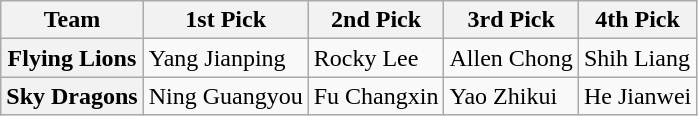<table class="wikitable">
<tr>
<th>Team</th>
<th>1st Pick</th>
<th>2nd Pick</th>
<th>3rd Pick</th>
<th>4th Pick</th>
</tr>
<tr>
<th>Flying Lions</th>
<td>Yang Jianping</td>
<td>Rocky Lee</td>
<td>Allen Chong</td>
<td>Shih Liang</td>
</tr>
<tr>
<th>Sky Dragons</th>
<td>Ning Guangyou</td>
<td>Fu Changxin</td>
<td>Yao Zhikui</td>
<td>He Jianwei</td>
</tr>
</table>
